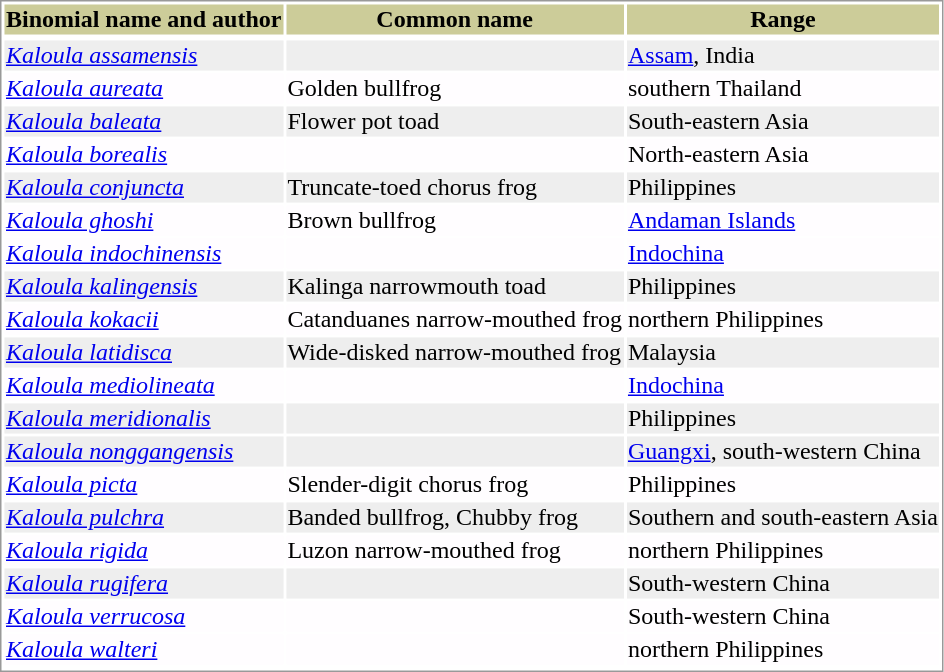<table style="text-align:left; border:1px solid #999999; ">
<tr style="background:#CCCC99; text-align: center; ">
<th>Binomial name and author</th>
<th>Common name</th>
<th>Range</th>
</tr>
<tr>
</tr>
<tr style="background:#EEEEEE;">
<td><em><a href='#'>Kaloula assamensis</a></em> </td>
<td></td>
<td><a href='#'>Assam</a>, India</td>
</tr>
<tr style="background:#FFFDFF;">
<td><em><a href='#'>Kaloula aureata</a></em> </td>
<td>Golden bullfrog</td>
<td>southern Thailand</td>
</tr>
<tr style="background:#EEEEEE;">
<td><em><a href='#'>Kaloula baleata</a></em> </td>
<td>Flower pot toad</td>
<td>South-eastern Asia</td>
</tr>
<tr style="background:#FFFDFF;">
<td><em><a href='#'>Kaloula borealis</a></em> </td>
<td></td>
<td>North-eastern Asia</td>
</tr>
<tr style="background:#EEEEEE;">
<td><em><a href='#'>Kaloula conjuncta</a></em> </td>
<td>Truncate-toed chorus frog</td>
<td>Philippines</td>
</tr>
<tr style="background:#FFFDFF;">
<td><em><a href='#'>Kaloula ghoshi</a></em> </td>
<td>Brown bullfrog</td>
<td><a href='#'>Andaman Islands</a></td>
</tr>
<tr style="background:#FFFDFF;">
<td><em><a href='#'>Kaloula indochinensis</a></em> </td>
<td></td>
<td><a href='#'>Indochina</a></td>
</tr>
<tr style="background:#EEEEEE;">
<td><em><a href='#'>Kaloula kalingensis</a></em> </td>
<td>Kalinga narrowmouth toad</td>
<td>Philippines</td>
</tr>
<tr style="background:#FFFDFF;">
<td><em><a href='#'>Kaloula kokacii</a></em> </td>
<td>Catanduanes narrow-mouthed frog</td>
<td>northern Philippines</td>
</tr>
<tr style="background:#EEEEEE;">
<td><em><a href='#'>Kaloula latidisca</a></em> </td>
<td>Wide-disked narrow-mouthed frog</td>
<td>Malaysia</td>
</tr>
<tr style="background:#FFFDFF;">
<td><em><a href='#'>Kaloula mediolineata</a></em> </td>
<td></td>
<td><a href='#'>Indochina</a></td>
</tr>
<tr style="background:#EEEEEE;">
<td><em><a href='#'>Kaloula meridionalis</a></em> </td>
<td></td>
<td>Philippines</td>
</tr>
<tr style="background:#EEEEEE;">
<td><em><a href='#'>Kaloula nonggangensis</a></em> </td>
<td></td>
<td><a href='#'>Guangxi</a>, south-western China</td>
</tr>
<tr style="background:#FFFDFF;">
<td><em><a href='#'>Kaloula picta</a></em> </td>
<td>Slender-digit chorus frog</td>
<td>Philippines</td>
</tr>
<tr style="background:#EEEEEE;">
<td><em><a href='#'>Kaloula pulchra</a></em> </td>
<td>Banded bullfrog, Chubby frog</td>
<td>Southern and south-eastern Asia</td>
</tr>
<tr style="background:#FFFDFF;">
<td><em><a href='#'>Kaloula rigida</a></em> </td>
<td>Luzon narrow-mouthed frog</td>
<td>northern Philippines</td>
</tr>
<tr style="background:#EEEEEE;">
<td><em><a href='#'>Kaloula rugifera</a></em> </td>
<td></td>
<td>South-western China</td>
</tr>
<tr style="background:#FFFDFF;">
<td><em><a href='#'>Kaloula verrucosa</a></em> </td>
<td></td>
<td>South-western China</td>
</tr>
<tr style="background:#FFFDFF;">
<td><em><a href='#'>Kaloula walteri</a></em> </td>
<td></td>
<td>northern Philippines</td>
</tr>
<tr>
</tr>
</table>
